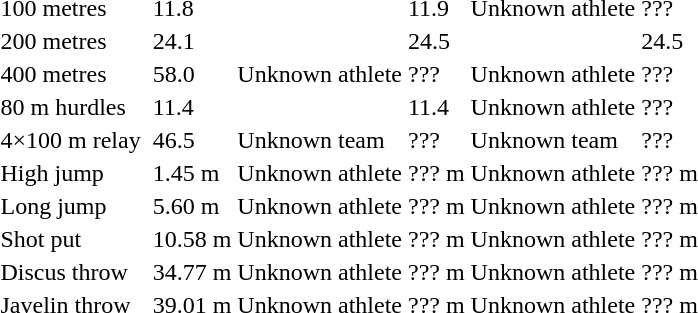<table>
<tr>
<td>100 metres</td>
<td></td>
<td>11.8</td>
<td></td>
<td>11.9</td>
<td>Unknown athlete</td>
<td>???</td>
</tr>
<tr>
<td>200 metres</td>
<td></td>
<td>24.1</td>
<td></td>
<td>24.5</td>
<td></td>
<td>24.5</td>
</tr>
<tr>
<td>400 metres</td>
<td></td>
<td>58.0</td>
<td>Unknown athlete</td>
<td>???</td>
<td>Unknown athlete</td>
<td>???</td>
</tr>
<tr>
<td>80 m hurdles</td>
<td></td>
<td>11.4</td>
<td></td>
<td>11.4</td>
<td>Unknown athlete</td>
<td>???</td>
</tr>
<tr>
<td>4×100 m relay</td>
<td></td>
<td>46.5</td>
<td>Unknown team</td>
<td>???</td>
<td>Unknown team</td>
<td>???</td>
</tr>
<tr>
<td>High jump</td>
<td></td>
<td>1.45 m</td>
<td>Unknown athlete</td>
<td>??? m</td>
<td>Unknown athlete</td>
<td>??? m</td>
</tr>
<tr>
<td>Long jump</td>
<td></td>
<td>5.60 m</td>
<td>Unknown athlete</td>
<td>??? m</td>
<td>Unknown athlete</td>
<td>??? m</td>
</tr>
<tr>
<td>Shot put</td>
<td></td>
<td>10.58 m</td>
<td>Unknown athlete</td>
<td>??? m</td>
<td>Unknown athlete</td>
<td>??? m</td>
</tr>
<tr>
<td>Discus throw</td>
<td></td>
<td>34.77 m</td>
<td>Unknown athlete</td>
<td>??? m</td>
<td>Unknown athlete</td>
<td>??? m</td>
</tr>
<tr>
<td>Javelin throw</td>
<td></td>
<td>39.01 m</td>
<td>Unknown athlete</td>
<td>??? m</td>
<td>Unknown athlete</td>
<td>??? m</td>
</tr>
</table>
